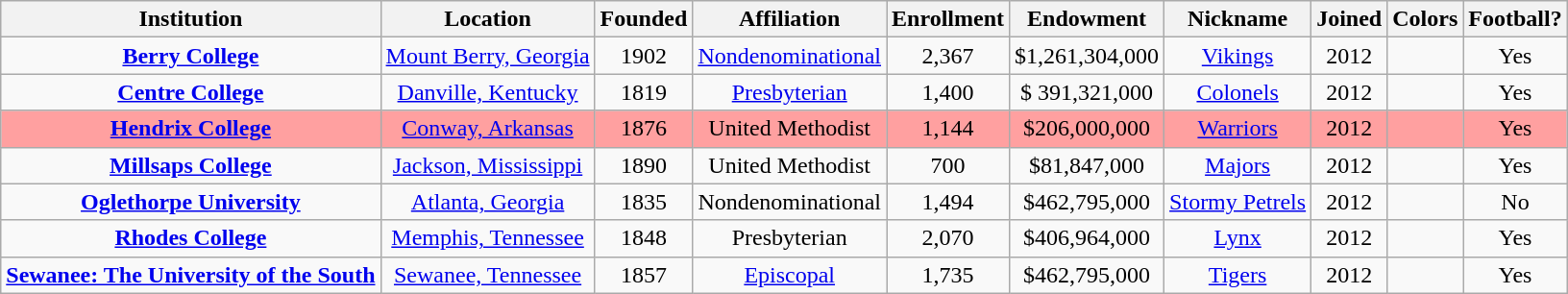<table class="wikitable sortable" style="text-align: center;">
<tr>
<th>Institution</th>
<th>Location</th>
<th>Founded</th>
<th>Affiliation</th>
<th>Enrollment</th>
<th>Endowment</th>
<th>Nickname</th>
<th>Joined</th>
<th>Colors</th>
<th>Football?</th>
</tr>
<tr>
<td><strong><a href='#'>Berry College</a></strong></td>
<td><a href='#'>Mount Berry, Georgia</a></td>
<td>1902</td>
<td><a href='#'>Nondenominational</a></td>
<td>2,367</td>
<td>$1,261,304,000</td>
<td><a href='#'>Vikings</a></td>
<td>2012</td>
<td> </td>
<td>Yes</td>
</tr>
<tr>
<td><strong><a href='#'>Centre College</a></strong></td>
<td><a href='#'>Danville, Kentucky</a></td>
<td>1819</td>
<td><a href='#'>Presbyterian</a></td>
<td>1,400</td>
<td>$ 391,321,000</td>
<td><a href='#'>Colonels</a></td>
<td>2012</td>
<td> </td>
<td>Yes</td>
</tr>
<tr bgcolor=#ffa0a0>
<td><strong><a href='#'>Hendrix College</a></strong></td>
<td><a href='#'>Conway, Arkansas</a></td>
<td>1876</td>
<td>United Methodist</td>
<td>1,144</td>
<td>$206,000,000</td>
<td><a href='#'>Warriors</a></td>
<td>2012</td>
<td> </td>
<td>Yes</td>
</tr>
<tr>
<td><strong><a href='#'>Millsaps College</a></strong></td>
<td><a href='#'>Jackson, Mississippi</a></td>
<td>1890</td>
<td>United Methodist</td>
<td>700</td>
<td>$81,847,000</td>
<td><a href='#'>Majors</a></td>
<td>2012</td>
<td> </td>
<td>Yes</td>
</tr>
<tr>
<td><strong><a href='#'>Oglethorpe University</a></strong></td>
<td><a href='#'>Atlanta, Georgia</a></td>
<td>1835</td>
<td>Nondenominational</td>
<td>1,494</td>
<td>$462,795,000</td>
<td><a href='#'>Stormy Petrels</a></td>
<td>2012</td>
<td> </td>
<td>No</td>
</tr>
<tr>
<td><strong><a href='#'>Rhodes College</a></strong></td>
<td><a href='#'>Memphis, Tennessee</a></td>
<td>1848</td>
<td>Presbyterian</td>
<td>2,070</td>
<td>$406,964,000</td>
<td><a href='#'>Lynx</a></td>
<td>2012</td>
<td>  </td>
<td>Yes</td>
</tr>
<tr>
<td><strong><a href='#'>Sewanee: The University of the South</a></strong></td>
<td><a href='#'>Sewanee, Tennessee</a></td>
<td>1857</td>
<td><a href='#'>Episcopal</a></td>
<td>1,735</td>
<td>$462,795,000</td>
<td><a href='#'>Tigers</a></td>
<td>2012</td>
<td> </td>
<td>Yes</td>
</tr>
</table>
